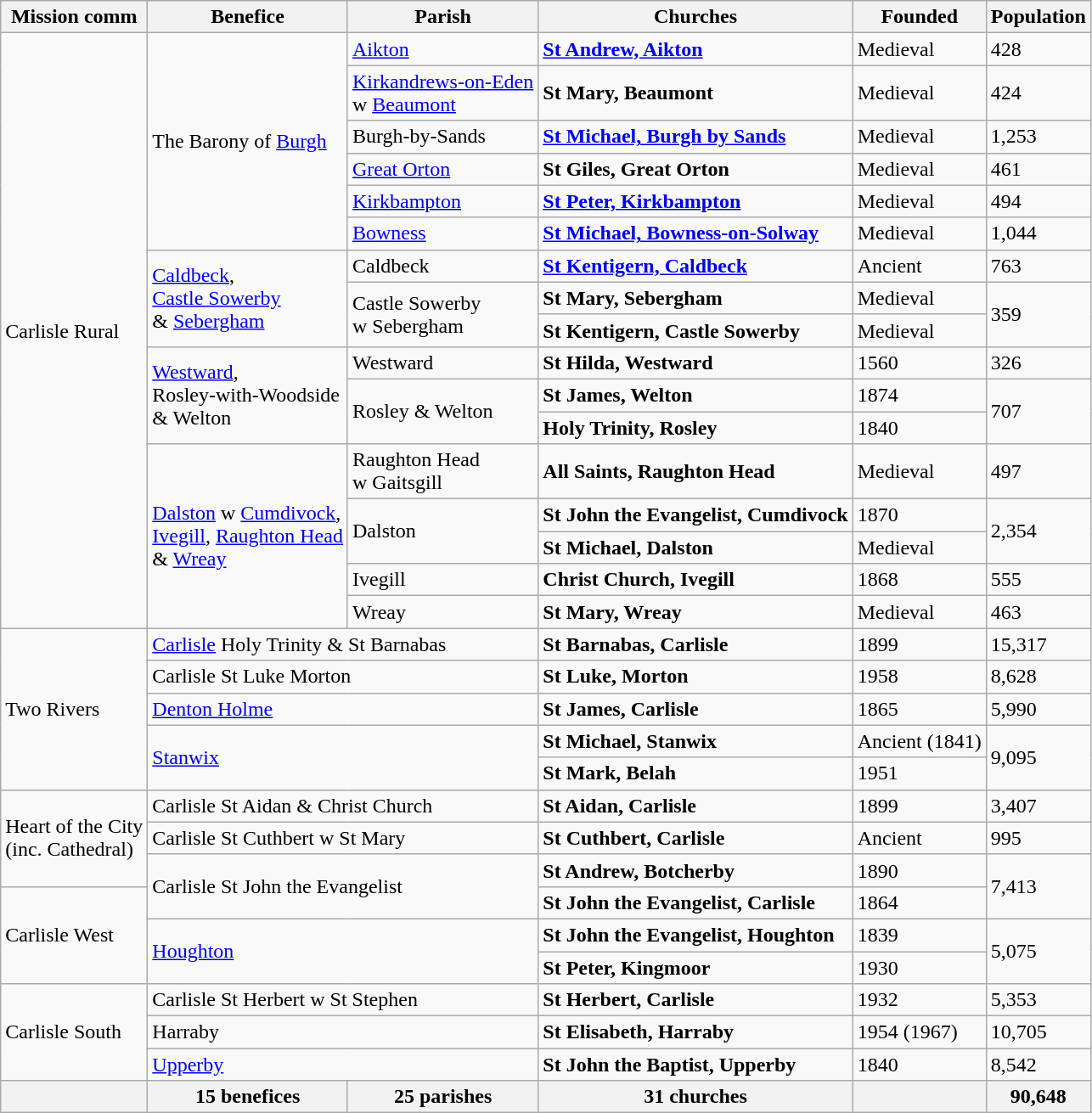<table class="wikitable">
<tr>
<th>Mission comm</th>
<th>Benefice</th>
<th>Parish</th>
<th>Churches</th>
<th>Founded</th>
<th>Population</th>
</tr>
<tr>
<td rowspan="17">Carlisle Rural</td>
<td rowspan="6">The Barony of <a href='#'>Burgh</a></td>
<td><a href='#'>Aikton</a></td>
<td><a href='#'><strong>St Andrew, Aikton</strong></a></td>
<td>Medieval</td>
<td>428</td>
</tr>
<tr>
<td><a href='#'>Kirkandrews-on-Eden</a><br>w <a href='#'>Beaumont</a></td>
<td><strong>St Mary, Beaumont</strong></td>
<td>Medieval</td>
<td>424</td>
</tr>
<tr>
<td>Burgh-by-Sands</td>
<td><a href='#'><strong>St Michael, Burgh by Sands</strong></a></td>
<td>Medieval</td>
<td>1,253</td>
</tr>
<tr>
<td><a href='#'>Great Orton</a></td>
<td><strong>St Giles, Great Orton</strong></td>
<td>Medieval</td>
<td>461</td>
</tr>
<tr>
<td><a href='#'>Kirkbampton</a></td>
<td><a href='#'><strong>St Peter, Kirkbampton</strong></a></td>
<td>Medieval</td>
<td>494</td>
</tr>
<tr>
<td><a href='#'>Bowness</a></td>
<td><a href='#'><strong>St Michael, Bowness-on-Solway</strong></a></td>
<td>Medieval</td>
<td>1,044</td>
</tr>
<tr>
<td rowspan="3"><a href='#'>Caldbeck</a>,<br><a href='#'>Castle Sowerby</a> <br>& <a href='#'>Sebergham</a></td>
<td>Caldbeck</td>
<td><a href='#'><strong>St Kentigern, Caldbeck</strong></a></td>
<td>Ancient</td>
<td>763</td>
</tr>
<tr>
<td rowspan="2">Castle Sowerby<br>w Sebergham</td>
<td><strong>St Mary, Sebergham</strong></td>
<td>Medieval</td>
<td rowspan="2">359</td>
</tr>
<tr>
<td><strong>St Kentigern, Castle Sowerby</strong></td>
<td>Medieval</td>
</tr>
<tr>
<td rowspan="3"><a href='#'>Westward</a>, <br>Rosley-with-Woodside <br>& Welton</td>
<td>Westward</td>
<td><strong>St Hilda, Westward</strong></td>
<td>1560</td>
<td>326</td>
</tr>
<tr>
<td rowspan="2">Rosley & Welton</td>
<td><strong>St James, Welton</strong></td>
<td>1874</td>
<td rowspan="2">707</td>
</tr>
<tr>
<td><strong>Holy Trinity, Rosley</strong></td>
<td>1840</td>
</tr>
<tr>
<td rowspan="5"><a href='#'>Dalston</a> w <a href='#'>Cumdivock</a>, <br><a href='#'>Ivegill</a>, <a href='#'>Raughton Head</a> <br>& <a href='#'>Wreay</a></td>
<td>Raughton Head <br>w Gaitsgill</td>
<td><strong>All Saints, Raughton Head</strong></td>
<td>Medieval</td>
<td>497</td>
</tr>
<tr>
<td rowspan="2">Dalston</td>
<td><strong>St John the Evangelist, Cumdivock</strong></td>
<td>1870</td>
<td rowspan="2">2,354</td>
</tr>
<tr>
<td><strong>St Michael, Dalston</strong></td>
<td>Medieval</td>
</tr>
<tr>
<td>Ivegill</td>
<td><strong>Christ Church, Ivegill</strong></td>
<td>1868</td>
<td>555</td>
</tr>
<tr>
<td>Wreay</td>
<td><strong>St Mary, Wreay</strong></td>
<td>Medieval</td>
<td>463</td>
</tr>
<tr>
<td rowspan="5">Two Rivers</td>
<td colspan="2"><a href='#'>Carlisle</a> Holy Trinity & St Barnabas</td>
<td><strong>St Barnabas, Carlisle</strong></td>
<td>1899</td>
<td>15,317</td>
</tr>
<tr>
<td colspan="2">Carlisle St Luke Morton</td>
<td><strong>St Luke, Morton</strong></td>
<td>1958</td>
<td>8,628</td>
</tr>
<tr>
<td colspan="2"><a href='#'>Denton Holme</a></td>
<td><strong>St James, Carlisle</strong></td>
<td>1865</td>
<td>5,990</td>
</tr>
<tr>
<td colspan="2" rowspan="2"><a href='#'>Stanwix</a></td>
<td><strong>St Michael, Stanwix</strong></td>
<td>Ancient (1841)</td>
<td rowspan="2">9,095</td>
</tr>
<tr>
<td><strong>St Mark, Belah</strong></td>
<td>1951</td>
</tr>
<tr>
<td rowspan="3">Heart of the City<br>(inc. Cathedral)</td>
<td colspan="2">Carlisle St Aidan & Christ Church</td>
<td><strong>St Aidan, Carlisle</strong></td>
<td>1899</td>
<td>3,407</td>
</tr>
<tr>
<td colspan="2">Carlisle St Cuthbert w St Mary</td>
<td><strong>St Cuthbert, Carlisle</strong></td>
<td>Ancient</td>
<td>995</td>
</tr>
<tr>
<td colspan="2" rowspan="2">Carlisle St John the Evangelist</td>
<td><strong>St Andrew, Botcherby</strong></td>
<td>1890</td>
<td rowspan="2">7,413</td>
</tr>
<tr>
<td rowspan="3">Carlisle West</td>
<td><strong>St John the Evangelist, Carlisle</strong></td>
<td>1864</td>
</tr>
<tr>
<td colspan="2" rowspan="2"><a href='#'>Houghton</a></td>
<td><strong>St John the Evangelist, Houghton</strong></td>
<td>1839</td>
<td rowspan="2">5,075</td>
</tr>
<tr>
<td><strong>St Peter, Kingmoor</strong></td>
<td>1930</td>
</tr>
<tr>
<td rowspan="3">Carlisle South</td>
<td colspan="2">Carlisle St Herbert w St Stephen</td>
<td><strong>St Herbert, Carlisle</strong></td>
<td>1932</td>
<td>5,353</td>
</tr>
<tr>
<td colspan="2">Harraby</td>
<td><strong>St Elisabeth, Harraby</strong></td>
<td>1954 (1967)</td>
<td>10,705</td>
</tr>
<tr>
<td colspan="2"><a href='#'>Upperby</a></td>
<td><strong>St John the Baptist, Upperby</strong></td>
<td>1840</td>
<td>8,542</td>
</tr>
<tr>
<th></th>
<th>15 benefices</th>
<th>25 parishes</th>
<th>31 churches</th>
<th></th>
<th>90,648</th>
</tr>
</table>
